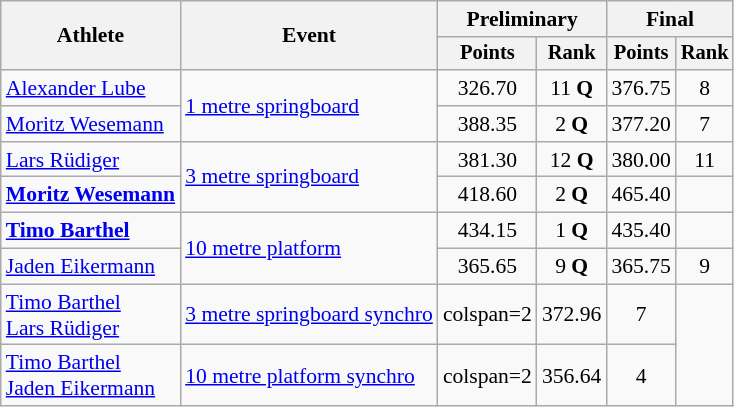<table class=wikitable style="font-size:90%">
<tr>
<th rowspan="2">Athlete</th>
<th rowspan="2">Event</th>
<th colspan="2">Preliminary</th>
<th colspan="2">Final</th>
</tr>
<tr style="font-size:95%">
<th>Points</th>
<th>Rank</th>
<th>Points</th>
<th>Rank</th>
</tr>
<tr align=center>
<td align=left><a href='#'>Alexander Lube</a></td>
<td align=left rowspan=2><a href='#'>1 metre springboard</a></td>
<td>326.70</td>
<td>11 <strong>Q</strong></td>
<td>376.75</td>
<td>8</td>
</tr>
<tr align=center>
<td align=left><a href='#'>Moritz Wesemann</a></td>
<td>388.35</td>
<td>2 <strong>Q</strong></td>
<td>377.20</td>
<td>7</td>
</tr>
<tr align=center>
<td align=left><a href='#'>Lars Rüdiger</a></td>
<td align=left rowspan=2><a href='#'>3 metre springboard</a></td>
<td>381.30</td>
<td>12 <strong>Q</strong></td>
<td>380.00</td>
<td>11</td>
</tr>
<tr align=center>
<td align=left><strong><a href='#'>Moritz Wesemann</a></strong></td>
<td>418.60</td>
<td>2 <strong>Q</strong></td>
<td>465.40</td>
<td></td>
</tr>
<tr align=center>
<td align=left><strong><a href='#'>Timo Barthel</a></strong></td>
<td align=left rowspan=2><a href='#'>10 metre platform</a></td>
<td>434.15</td>
<td>1 <strong>Q</strong></td>
<td>435.40</td>
<td></td>
</tr>
<tr align=center>
<td align=left><a href='#'>Jaden Eikermann</a></td>
<td>365.65</td>
<td>9 <strong>Q</strong></td>
<td>365.75</td>
<td>9</td>
</tr>
<tr align=center>
<td align=left><a href='#'>Timo Barthel</a><br><a href='#'>Lars Rüdiger</a></td>
<td align=left><a href='#'>3 metre springboard synchro</a></td>
<td>colspan=2</td>
<td>372.96</td>
<td>7</td>
</tr>
<tr align=center>
<td align=left><a href='#'>Timo Barthel</a><br><a href='#'>Jaden Eikermann</a></td>
<td align=left><a href='#'>10 metre platform synchro</a></td>
<td>colspan=2</td>
<td>356.64</td>
<td>4</td>
</tr>
</table>
